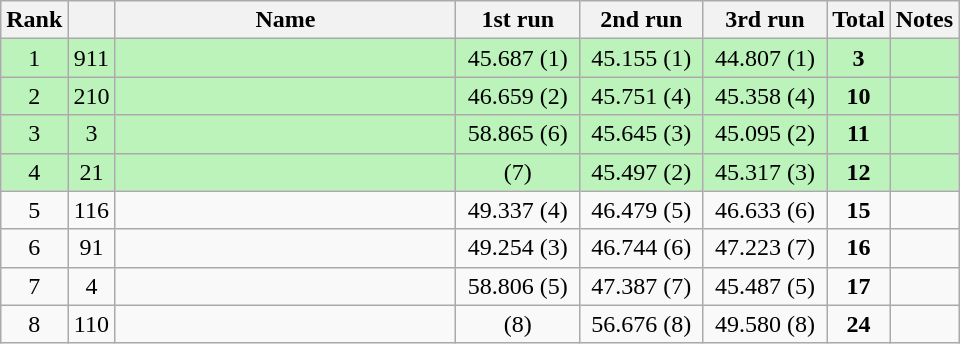<table class="sortable wikitable" style="text-align:center;">
<tr>
<th width="30">Rank</th>
<th width="20"></th>
<th width="220">Name</th>
<th width="75">1st run</th>
<th width="75">2nd run</th>
<th width="75">3rd run</th>
<th width="30">Total</th>
<th width="30">Notes</th>
</tr>
<tr bgcolor=#bbf3bb>
<td>1</td>
<td>911</td>
<td align="left"></td>
<td>45.687 (1)</td>
<td>45.155 (1)</td>
<td>44.807 (1)</td>
<td><strong>3</strong></td>
<td></td>
</tr>
<tr bgcolor=#bbf3bb>
<td>2</td>
<td>210</td>
<td align="left"></td>
<td>46.659 (2)</td>
<td>45.751 (4)</td>
<td>45.358 (4)</td>
<td><strong>10</strong></td>
<td></td>
</tr>
<tr bgcolor=#bbf3bb>
<td>3</td>
<td>3</td>
<td align="left"></td>
<td>58.865 (6)</td>
<td>45.645 (3)</td>
<td>45.095 (2)</td>
<td><strong>11</strong></td>
<td></td>
</tr>
<tr bgcolor=#bbf3bb>
<td>4</td>
<td>21</td>
<td align="left"></td>
<td> (7)</td>
<td>45.497 (2)</td>
<td>45.317 (3)</td>
<td><strong>12</strong></td>
<td></td>
</tr>
<tr>
<td>5</td>
<td>116</td>
<td align="left"></td>
<td>49.337 (4)</td>
<td>46.479 (5)</td>
<td>46.633 (6)</td>
<td><strong>15</strong></td>
<td></td>
</tr>
<tr>
<td>6</td>
<td>91</td>
<td align="left"></td>
<td>49.254 (3)</td>
<td>46.744 (6)</td>
<td>47.223 (7)</td>
<td><strong>16</strong></td>
<td></td>
</tr>
<tr>
<td>7</td>
<td>4</td>
<td align="left"></td>
<td>58.806 (5)</td>
<td>47.387 (7)</td>
<td>45.487 (5)</td>
<td><strong>17</strong></td>
<td></td>
</tr>
<tr>
<td>8</td>
<td>110</td>
<td align="left"></td>
<td> (8)</td>
<td>56.676 (8)</td>
<td>49.580 (8)</td>
<td><strong>24</strong></td>
<td></td>
</tr>
</table>
